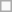<table class="wikitable">
<tr>
<td></td>
</tr>
</table>
